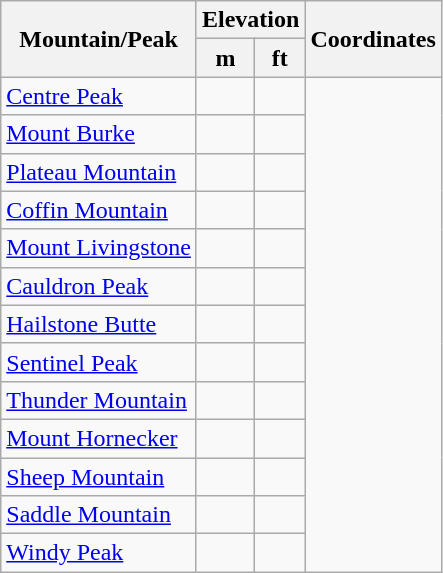<table class="wikitable sortable">
<tr>
<th rowspan=2>Mountain/Peak</th>
<th colspan=2>Elevation</th>
<th rowspan=2>Coordinates</th>
</tr>
<tr>
<th>m</th>
<th>ft</th>
</tr>
<tr>
<td><a href='#'>Centre Peak</a></td>
<td></td>
<td></td>
</tr>
<tr>
<td><a href='#'>Mount Burke</a></td>
<td></td>
<td></td>
</tr>
<tr>
<td><a href='#'>Plateau Mountain</a></td>
<td></td>
<td></td>
</tr>
<tr>
<td><a href='#'>Coffin Mountain</a></td>
<td></td>
<td></td>
</tr>
<tr>
<td><a href='#'>Mount Livingstone</a></td>
<td></td>
<td></td>
</tr>
<tr>
<td><a href='#'>Cauldron Peak</a></td>
<td></td>
<td></td>
</tr>
<tr>
<td><a href='#'>Hailstone Butte</a></td>
<td></td>
<td></td>
</tr>
<tr>
<td><a href='#'>Sentinel Peak</a></td>
<td></td>
<td></td>
</tr>
<tr>
<td><a href='#'>Thunder Mountain</a></td>
<td></td>
<td></td>
</tr>
<tr>
<td><a href='#'>Mount Hornecker</a></td>
<td></td>
<td></td>
</tr>
<tr>
<td><a href='#'>Sheep Mountain</a></td>
<td></td>
<td></td>
</tr>
<tr>
<td><a href='#'>Saddle Mountain</a></td>
<td></td>
<td></td>
</tr>
<tr>
<td><a href='#'>Windy Peak</a></td>
<td></td>
<td></td>
</tr>
</table>
